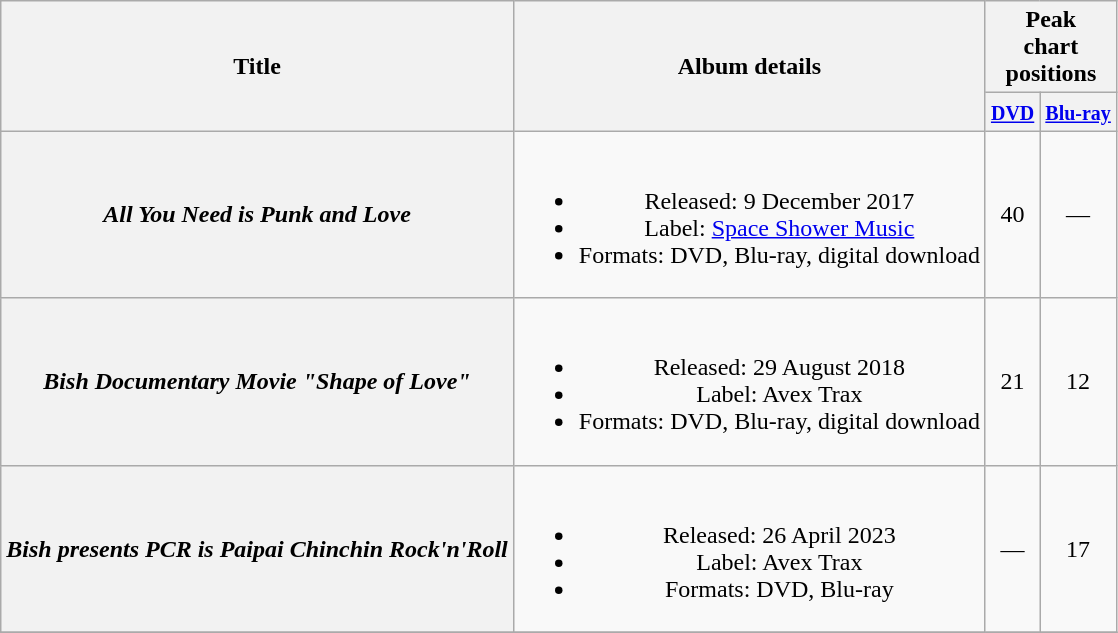<table class="wikitable plainrowheaders" style="text-align:center;">
<tr>
<th scope="col" rowspan="2">Title</th>
<th scope="col" rowspan="2">Album details</th>
<th scope="col" colspan="2">Peak <br> chart <br> positions</th>
</tr>
<tr>
<th scope="col"><small><a href='#'>DVD</a></small></th>
<th scope="col"><small><a href='#'>Blu-ray</a></small></th>
</tr>
<tr>
<th scope="row"><em>All You Need is Punk and Love</em></th>
<td><br><ul><li>Released: 9 December 2017</li><li>Label: <a href='#'>Space Shower Music</a></li><li>Formats: DVD, Blu-ray, digital download</li></ul></td>
<td>40</td>
<td>—</td>
</tr>
<tr>
<th scope="row"><em>Bish Documentary Movie "Shape of Love"</em></th>
<td><br><ul><li>Released: 29 August 2018</li><li>Label: Avex Trax</li><li>Formats: DVD, Blu-ray, digital download</li></ul></td>
<td>21</td>
<td>12</td>
</tr>
<tr>
<th scope="row"><em>Bish presents PCR is Paipai Chinchin Rock'n'Roll</em></th>
<td><br><ul><li>Released: 26 April 2023</li><li>Label: Avex Trax</li><li>Formats: DVD, Blu-ray</li></ul></td>
<td>—</td>
<td>17</td>
</tr>
<tr>
</tr>
</table>
